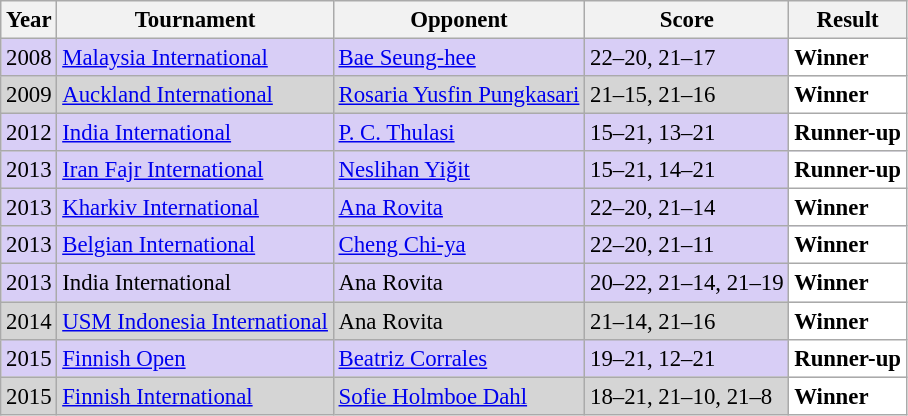<table class="sortable wikitable" style="font-size: 95%;">
<tr>
<th>Year</th>
<th>Tournament</th>
<th>Opponent</th>
<th>Score</th>
<th>Result</th>
</tr>
<tr style="background:#D8CEF6">
<td align="center">2008</td>
<td align="left"><a href='#'>Malaysia International</a></td>
<td align="left"> <a href='#'>Bae Seung-hee</a></td>
<td align="left">22–20, 21–17</td>
<td style="text-align:left; background:white"> <strong>Winner</strong></td>
</tr>
<tr style="background:#D5D5D5">
<td align="center">2009</td>
<td align="left"><a href='#'>Auckland International</a></td>
<td align="left"> <a href='#'>Rosaria Yusfin Pungkasari</a></td>
<td align="left">21–15, 21–16</td>
<td style="text-align:left; background:white"> <strong>Winner</strong></td>
</tr>
<tr style="background:#D8CEF6">
<td align="center">2012</td>
<td align="left"><a href='#'>India International</a></td>
<td align="left"> <a href='#'>P. C. Thulasi</a></td>
<td align="left">15–21, 13–21</td>
<td style="text-align:left; background:white"> <strong>Runner-up</strong></td>
</tr>
<tr style="background:#D8CEF6">
<td align="center">2013</td>
<td align="left"><a href='#'>Iran Fajr International</a></td>
<td align="left"> <a href='#'>Neslihan Yiğit</a></td>
<td align="left">15–21, 14–21</td>
<td style="text-align:left; background:white"> <strong>Runner-up</strong></td>
</tr>
<tr style="background:#D8CEF6">
<td align="center">2013</td>
<td align="left"><a href='#'>Kharkiv International</a></td>
<td align="left"> <a href='#'>Ana Rovita</a></td>
<td align="left">22–20, 21–14</td>
<td style="text-align:left; background:white"> <strong>Winner</strong></td>
</tr>
<tr style="background:#D8CEF6">
<td align="center">2013</td>
<td align="left"><a href='#'>Belgian International</a></td>
<td align="left"> <a href='#'>Cheng Chi-ya</a></td>
<td align="left">22–20, 21–11</td>
<td style="text-align:left; background:white"> <strong>Winner</strong></td>
</tr>
<tr style="background:#D8CEF6">
<td align="center">2013</td>
<td align="left">India International</td>
<td align="left"> Ana Rovita</td>
<td align="left">20–22, 21–14, 21–19</td>
<td style="text-align:left; background:white"> <strong>Winner</strong></td>
</tr>
<tr style="background:#D5D5D5">
<td align="center">2014</td>
<td align="left"><a href='#'>USM Indonesia International</a></td>
<td align="left"> Ana Rovita</td>
<td align="left">21–14, 21–16</td>
<td style="text-align:left; background:white"> <strong>Winner</strong></td>
</tr>
<tr style="background:#D8CEF6">
<td align="center">2015</td>
<td align="left"><a href='#'>Finnish Open</a></td>
<td align="left"> <a href='#'>Beatriz Corrales</a></td>
<td align="left">19–21, 12–21</td>
<td style="text-align:left; background:white"> <strong>Runner-up</strong></td>
</tr>
<tr style="background:#D5D5D5">
<td align="center">2015</td>
<td align="left"><a href='#'>Finnish International</a></td>
<td align="left"> <a href='#'>Sofie Holmboe Dahl</a></td>
<td align="left">18–21, 21–10, 21–8</td>
<td style="text-align:left; background:white"> <strong>Winner</strong></td>
</tr>
</table>
